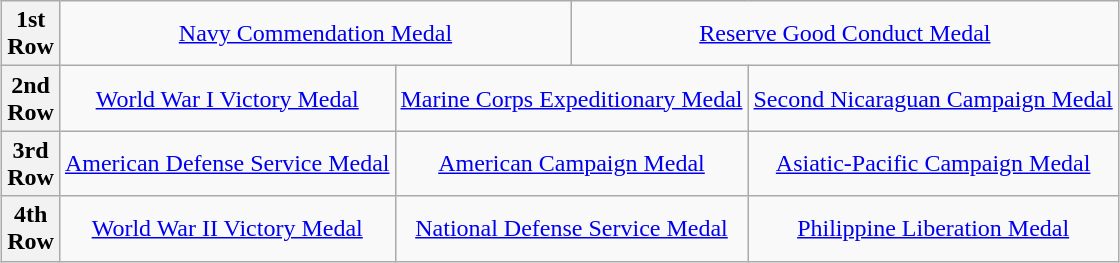<table class="wikitable" style="margin:1em auto; text-align:center;">
<tr>
<th>1st<br>Row</th>
<td colspan="5"><a href='#'>Navy Commendation Medal</a></td>
<td colspan="6"><a href='#'>Reserve Good Conduct Medal</a></td>
</tr>
<tr>
<th>2nd<br>Row</th>
<td colspan="4"><a href='#'>World War I Victory Medal</a></td>
<td colspan="4"><a href='#'>Marine Corps Expeditionary Medal</a></td>
<td colspan="4"><a href='#'>Second Nicaraguan Campaign Medal</a></td>
</tr>
<tr>
<th>3rd<br>Row</th>
<td colspan="4"><a href='#'>American Defense Service Medal</a></td>
<td colspan="4"><a href='#'>American Campaign Medal</a></td>
<td colspan="4"><a href='#'>Asiatic-Pacific Campaign Medal</a></td>
</tr>
<tr>
<th>4th<br>Row</th>
<td colspan="4"><a href='#'>World War II Victory Medal</a></td>
<td colspan="4"><a href='#'>National Defense Service Medal</a></td>
<td colspan="4"><a href='#'>Philippine Liberation Medal</a></td>
</tr>
</table>
